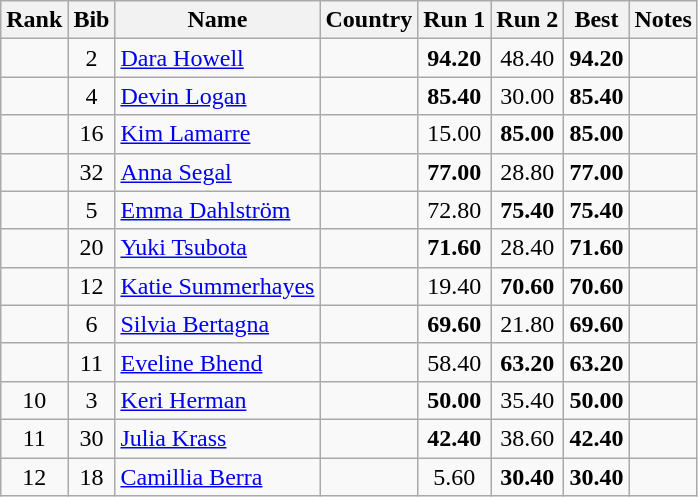<table class="wikitable sortable" style="text-align:center">
<tr>
<th>Rank</th>
<th>Bib</th>
<th>Name</th>
<th>Country</th>
<th>Run 1</th>
<th>Run 2</th>
<th>Best</th>
<th>Notes</th>
</tr>
<tr>
<td></td>
<td>2</td>
<td align=left><a href='#'>Dara Howell</a></td>
<td align=left></td>
<td><strong>94.20</strong></td>
<td>48.40</td>
<td><strong>94.20</strong></td>
<td></td>
</tr>
<tr>
<td></td>
<td>4</td>
<td align=left><a href='#'>Devin Logan</a></td>
<td align=left></td>
<td><strong>85.40</strong></td>
<td>30.00</td>
<td><strong>85.40</strong></td>
<td></td>
</tr>
<tr>
<td></td>
<td>16</td>
<td align=left><a href='#'>Kim Lamarre</a></td>
<td align=left></td>
<td>15.00</td>
<td><strong>85.00</strong></td>
<td><strong>85.00</strong></td>
<td></td>
</tr>
<tr>
<td></td>
<td>32</td>
<td align=left><a href='#'>Anna Segal</a></td>
<td align=left></td>
<td><strong>77.00</strong></td>
<td>28.80</td>
<td><strong>77.00</strong></td>
<td></td>
</tr>
<tr>
<td></td>
<td>5</td>
<td align=left><a href='#'>Emma Dahlström</a></td>
<td align=left></td>
<td>72.80</td>
<td><strong>75.40</strong></td>
<td><strong>75.40</strong></td>
<td></td>
</tr>
<tr>
<td></td>
<td>20</td>
<td align=left><a href='#'>Yuki Tsubota</a></td>
<td align=left></td>
<td><strong>71.60</strong></td>
<td>28.40</td>
<td><strong>71.60</strong></td>
<td></td>
</tr>
<tr>
<td></td>
<td>12</td>
<td align=left><a href='#'>Katie Summerhayes</a></td>
<td align=left></td>
<td>19.40</td>
<td><strong>70.60</strong></td>
<td><strong>70.60</strong></td>
<td></td>
</tr>
<tr>
<td></td>
<td>6</td>
<td align=left><a href='#'>Silvia Bertagna</a></td>
<td align=left></td>
<td><strong>69.60</strong></td>
<td>21.80</td>
<td><strong>69.60</strong></td>
<td></td>
</tr>
<tr>
<td></td>
<td>11</td>
<td align=left><a href='#'>Eveline Bhend</a></td>
<td align=left></td>
<td>58.40</td>
<td><strong>63.20</strong></td>
<td><strong>63.20</strong></td>
<td></td>
</tr>
<tr>
<td>10</td>
<td>3</td>
<td align=left><a href='#'>Keri Herman</a></td>
<td align=left></td>
<td><strong>50.00</strong></td>
<td>35.40</td>
<td><strong>50.00</strong></td>
<td></td>
</tr>
<tr>
<td>11</td>
<td>30</td>
<td align=left><a href='#'>Julia Krass</a></td>
<td align=left></td>
<td><strong>42.40</strong></td>
<td>38.60</td>
<td><strong>42.40</strong></td>
<td></td>
</tr>
<tr>
<td>12</td>
<td>18</td>
<td align=left><a href='#'>Camillia Berra</a></td>
<td align=left></td>
<td>5.60</td>
<td><strong>30.40</strong></td>
<td><strong>30.40</strong></td>
<td></td>
</tr>
</table>
